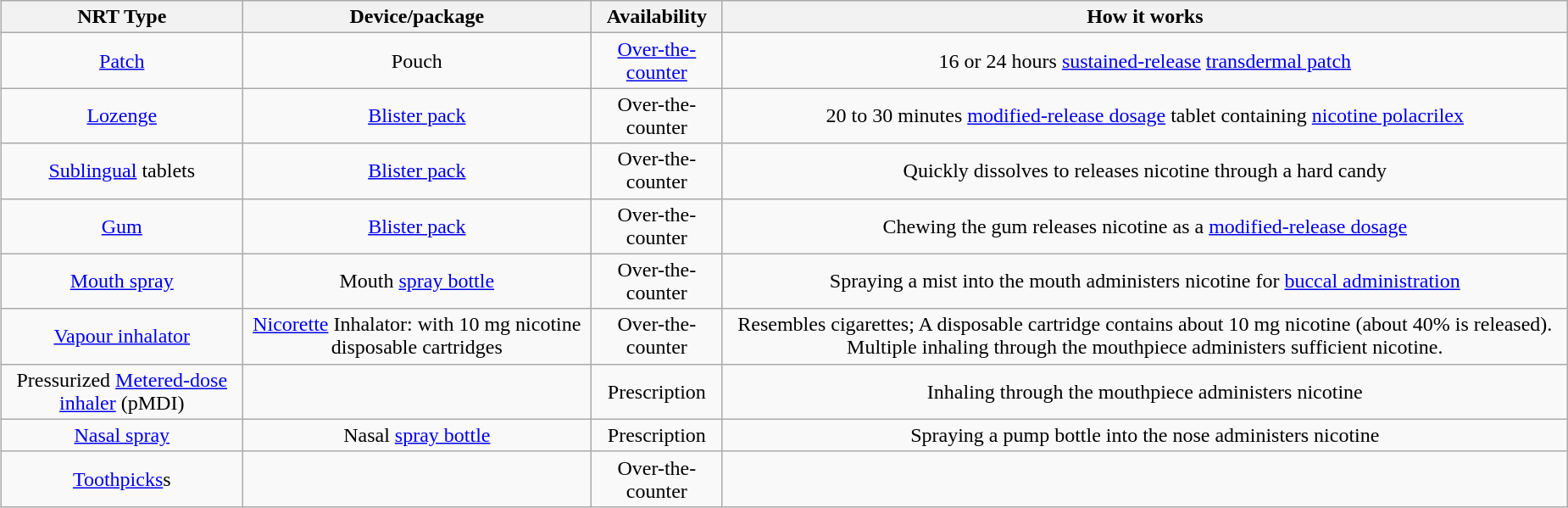<table class="wikitable" style="margin-left:15px; text-align:center">
<tr>
<th>NRT Type</th>
<th>Device/package</th>
<th>Availability</th>
<th>How it works</th>
</tr>
<tr>
<td><a href='#'>Patch</a></td>
<td>Pouch</td>
<td><a href='#'>Over-the-counter</a></td>
<td>16 or 24 hours <a href='#'>sustained-release</a> <a href='#'>transdermal patch</a></td>
</tr>
<tr>
<td><a href='#'>Lozenge</a></td>
<td><a href='#'>Blister pack</a></td>
<td>Over-the-counter</td>
<td>20 to 30 minutes <a href='#'>modified-release dosage</a> tablet containing <a href='#'>nicotine polacrilex</a></td>
</tr>
<tr>
<td><a href='#'>Sublingual</a> tablets</td>
<td><a href='#'>Blister pack</a></td>
<td>Over-the-counter</td>
<td>Quickly dissolves to releases nicotine through a hard candy</td>
</tr>
<tr>
<td><a href='#'>Gum</a></td>
<td><a href='#'>Blister pack</a></td>
<td>Over-the-counter</td>
<td>Chewing the gum releases nicotine as a <a href='#'>modified-release dosage</a></td>
</tr>
<tr>
<td><a href='#'>Mouth spray</a></td>
<td>Mouth <a href='#'>spray bottle</a></td>
<td>Over-the-counter</td>
<td>Spraying a mist into the mouth administers nicotine for <a href='#'>buccal administration</a></td>
</tr>
<tr>
<td><a href='#'>Vapour inhalator</a></td>
<td><a href='#'>Nicorette</a> Inhalator: with 10 mg nicotine disposable cartridges</td>
<td>Over-the-counter</td>
<td>Resembles cigarettes; A disposable cartridge contains about 10 mg nicotine (about 40% is released). Multiple inhaling through the mouthpiece administers sufficient nicotine.</td>
</tr>
<tr>
<td>Pressurized <a href='#'>Metered-dose inhaler</a> (pMDI)</td>
<td></td>
<td>Prescription</td>
<td>Inhaling through the mouthpiece administers nicotine</td>
</tr>
<tr>
<td><a href='#'>Nasal spray</a></td>
<td>Nasal <a href='#'>spray bottle</a></td>
<td>Prescription</td>
<td>Spraying a pump bottle into the nose administers nicotine</td>
</tr>
<tr>
<td><a href='#'>Toothpicks</a>s</td>
<td></td>
<td>Over-the-counter</td>
<td></td>
</tr>
</table>
